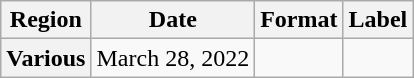<table class="wikitable plainrowheaders">
<tr>
<th>Region</th>
<th>Date</th>
<th>Format</th>
<th>Label</th>
</tr>
<tr>
<th scope="row">Various</th>
<td>March 28, 2022</td>
<td></td>
<td></td>
</tr>
</table>
